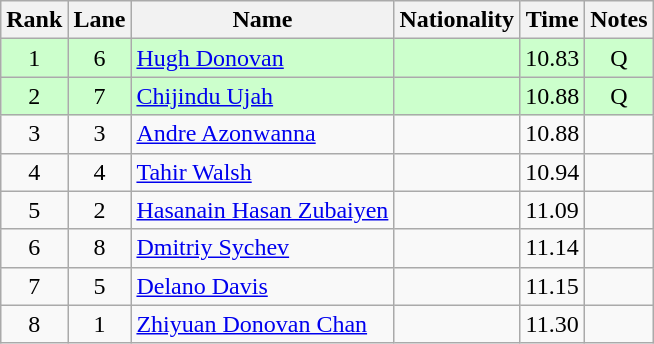<table class="wikitable sortable" style="text-align:center">
<tr>
<th>Rank</th>
<th>Lane</th>
<th>Name</th>
<th>Nationality</th>
<th>Time</th>
<th>Notes</th>
</tr>
<tr bgcolor=ccffcc>
<td align=center>1</td>
<td align=center>6</td>
<td align=left><a href='#'>Hugh Donovan</a></td>
<td align=left></td>
<td>10.83</td>
<td>Q</td>
</tr>
<tr bgcolor=ccffcc>
<td align=center>2</td>
<td align=center>7</td>
<td align=left><a href='#'>Chijindu Ujah</a></td>
<td align=left></td>
<td>10.88</td>
<td>Q</td>
</tr>
<tr>
<td align=center>3</td>
<td align=center>3</td>
<td align=left><a href='#'>Andre Azonwanna</a></td>
<td align=left></td>
<td>10.88</td>
<td></td>
</tr>
<tr>
<td align=center>4</td>
<td align=center>4</td>
<td align=left><a href='#'>Tahir Walsh</a></td>
<td align=left></td>
<td>10.94</td>
<td></td>
</tr>
<tr>
<td align=center>5</td>
<td align=center>2</td>
<td align=left><a href='#'>Hasanain Hasan Zubaiyen</a></td>
<td align=left></td>
<td>11.09</td>
<td></td>
</tr>
<tr>
<td align=center>6</td>
<td align=center>8</td>
<td align=left><a href='#'>Dmitriy Sychev</a></td>
<td align=left></td>
<td>11.14</td>
<td></td>
</tr>
<tr>
<td align=center>7</td>
<td align=center>5</td>
<td align=left><a href='#'>Delano Davis</a></td>
<td align=left></td>
<td>11.15</td>
<td></td>
</tr>
<tr>
<td align=center>8</td>
<td align=center>1</td>
<td align=left><a href='#'>Zhiyuan Donovan Chan</a></td>
<td align=left></td>
<td>11.30</td>
<td></td>
</tr>
</table>
